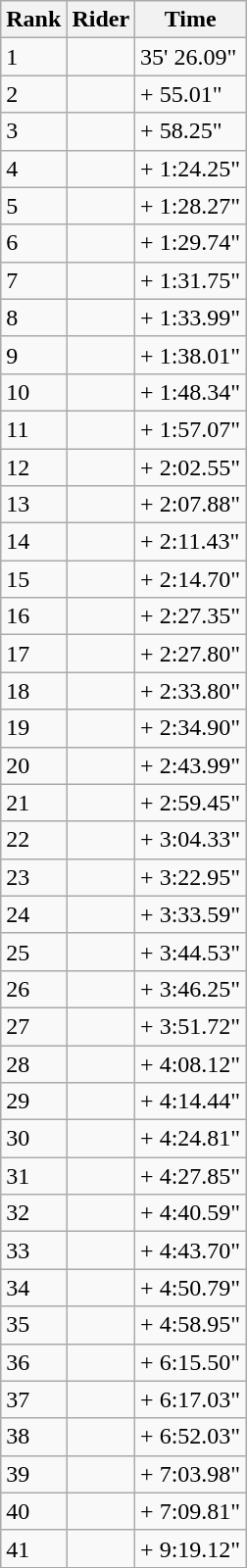<table class="wikitable">
<tr>
<th>Rank</th>
<th>Rider</th>
<th>Time</th>
</tr>
<tr>
<td>1</td>
<td></td>
<td>35' 26.09"</td>
</tr>
<tr>
<td>2</td>
<td></td>
<td>+ 55.01"</td>
</tr>
<tr>
<td>3</td>
<td></td>
<td>+ 58.25"</td>
</tr>
<tr>
<td>4</td>
<td></td>
<td>+ 1:24.25"</td>
</tr>
<tr>
<td>5</td>
<td></td>
<td>+ 1:28.27"</td>
</tr>
<tr>
<td>6</td>
<td></td>
<td>+ 1:29.74"</td>
</tr>
<tr>
<td>7</td>
<td></td>
<td>+ 1:31.75"</td>
</tr>
<tr>
<td>8</td>
<td></td>
<td>+ 1:33.99"</td>
</tr>
<tr>
<td>9</td>
<td></td>
<td>+ 1:38.01"</td>
</tr>
<tr>
<td>10</td>
<td></td>
<td>+ 1:48.34"</td>
</tr>
<tr>
<td>11</td>
<td></td>
<td>+ 1:57.07"</td>
</tr>
<tr>
<td>12</td>
<td></td>
<td>+ 2:02.55"</td>
</tr>
<tr>
<td>13</td>
<td></td>
<td>+ 2:07.88"</td>
</tr>
<tr>
<td>14</td>
<td></td>
<td>+ 2:11.43"</td>
</tr>
<tr>
<td>15</td>
<td></td>
<td>+ 2:14.70"</td>
</tr>
<tr>
<td>16</td>
<td></td>
<td>+ 2:27.35"</td>
</tr>
<tr>
<td>17</td>
<td></td>
<td>+ 2:27.80"</td>
</tr>
<tr>
<td>18</td>
<td></td>
<td>+ 2:33.80"</td>
</tr>
<tr>
<td>19</td>
<td></td>
<td>+ 2:34.90"</td>
</tr>
<tr>
<td>20</td>
<td></td>
<td>+ 2:43.99"</td>
</tr>
<tr>
<td>21</td>
<td></td>
<td>+ 2:59.45"</td>
</tr>
<tr>
<td>22</td>
<td></td>
<td>+ 3:04.33"</td>
</tr>
<tr>
<td>23</td>
<td></td>
<td>+ 3:22.95"</td>
</tr>
<tr>
<td>24</td>
<td></td>
<td>+ 3:33.59"</td>
</tr>
<tr>
<td>25</td>
<td></td>
<td>+ 3:44.53"</td>
</tr>
<tr>
<td>26</td>
<td></td>
<td>+ 3:46.25"</td>
</tr>
<tr>
<td>27</td>
<td></td>
<td>+ 3:51.72"</td>
</tr>
<tr>
<td>28</td>
<td></td>
<td>+ 4:08.12"</td>
</tr>
<tr>
<td>29</td>
<td></td>
<td>+ 4:14.44"</td>
</tr>
<tr>
<td>30</td>
<td></td>
<td>+ 4:24.81"</td>
</tr>
<tr>
<td>31</td>
<td></td>
<td>+ 4:27.85"</td>
</tr>
<tr>
<td>32</td>
<td></td>
<td>+ 4:40.59"</td>
</tr>
<tr>
<td>33</td>
<td></td>
<td>+ 4:43.70"</td>
</tr>
<tr>
<td>34</td>
<td></td>
<td>+ 4:50.79"</td>
</tr>
<tr>
<td>35</td>
<td></td>
<td>+ 4:58.95"</td>
</tr>
<tr>
<td>36</td>
<td></td>
<td>+ 6:15.50"</td>
</tr>
<tr>
<td>37</td>
<td></td>
<td>+ 6:17.03"</td>
</tr>
<tr>
<td>38</td>
<td></td>
<td>+ 6:52.03"</td>
</tr>
<tr>
<td>39</td>
<td></td>
<td>+ 7:03.98"</td>
</tr>
<tr>
<td>40</td>
<td></td>
<td>+ 7:09.81"</td>
</tr>
<tr>
<td>41</td>
<td></td>
<td>+ 9:19.12"</td>
</tr>
</table>
